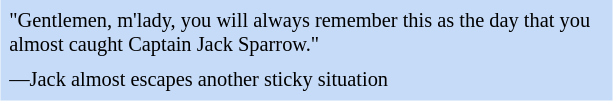<table class="toccolours" style="float: right; margin-left: 1em; margin-right: 2em; font-size: 85%; background:#c6dbf7; color:black; width:30em; max-width: 40%;" cellspacing="5">
<tr>
<td style="text-align: left;">"Gentlemen, m'lady, you will always remember this as the day that you almost caught Captain Jack Sparrow."</td>
</tr>
<tr>
<td style="text-align: left;">—Jack almost escapes another sticky situation</td>
</tr>
</table>
